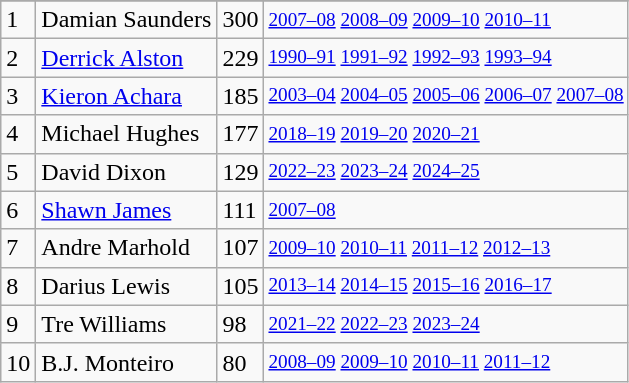<table class="wikitable">
<tr>
</tr>
<tr>
<td>1</td>
<td>Damian Saunders</td>
<td>300</td>
<td style="font-size:80%;"><a href='#'>2007–08</a> <a href='#'>2008–09</a> <a href='#'>2009–10</a> <a href='#'>2010–11</a></td>
</tr>
<tr>
<td>2</td>
<td><a href='#'>Derrick Alston</a></td>
<td>229</td>
<td style="font-size:80%;"><a href='#'>1990–91</a> <a href='#'>1991–92</a> <a href='#'>1992–93</a> <a href='#'>1993–94</a></td>
</tr>
<tr>
<td>3</td>
<td><a href='#'>Kieron Achara</a></td>
<td>185</td>
<td style="font-size:80%;"><a href='#'>2003–04</a> <a href='#'>2004–05</a> <a href='#'>2005–06</a> <a href='#'>2006–07</a> <a href='#'>2007–08</a></td>
</tr>
<tr>
<td>4</td>
<td>Michael Hughes</td>
<td>177</td>
<td style="font-size:80%;"><a href='#'>2018–19</a> <a href='#'>2019–20</a> <a href='#'>2020–21</a></td>
</tr>
<tr>
<td>5</td>
<td>David Dixon</td>
<td>129</td>
<td style="font-size:80%;"><a href='#'>2022–23</a> <a href='#'>2023–24</a> <a href='#'>2024–25</a></td>
</tr>
<tr>
<td>6</td>
<td><a href='#'>Shawn James</a></td>
<td>111</td>
<td style="font-size:80%;"><a href='#'>2007–08</a></td>
</tr>
<tr>
<td>7</td>
<td>Andre Marhold</td>
<td>107</td>
<td style="font-size:80%;"><a href='#'>2009–10</a> <a href='#'>2010–11</a> <a href='#'>2011–12</a> <a href='#'>2012–13</a></td>
</tr>
<tr>
<td>8</td>
<td>Darius Lewis</td>
<td>105</td>
<td style="font-size:80%;"><a href='#'>2013–14</a> <a href='#'>2014–15</a> <a href='#'>2015–16</a> <a href='#'>2016–17</a></td>
</tr>
<tr>
<td>9</td>
<td>Tre Williams</td>
<td>98</td>
<td style="font-size:80%;"><a href='#'>2021–22</a> <a href='#'>2022–23</a> <a href='#'>2023–24</a></td>
</tr>
<tr>
<td>10</td>
<td>B.J. Monteiro</td>
<td>80</td>
<td style="font-size:80%;"><a href='#'>2008–09</a> <a href='#'>2009–10</a> <a href='#'>2010–11</a> <a href='#'>2011–12</a></td>
</tr>
</table>
